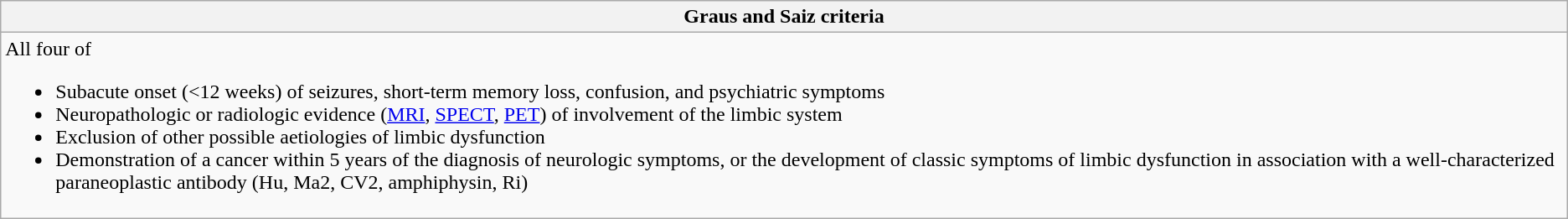<table class="wikitable">
<tr>
<th>Graus and Saiz criteria</th>
</tr>
<tr>
<td>All four of<br><ul><li>Subacute onset (<12 weeks) of seizures, short-term memory loss, confusion, and psychiatric symptoms</li><li>Neuropathologic or radiologic evidence (<a href='#'>MRI</a>, <a href='#'>SPECT</a>, <a href='#'>PET</a>) of involvement of the limbic system</li><li>Exclusion of other possible aetiologies of limbic dysfunction</li><li>Demonstration of a cancer within 5 years of the diagnosis of neurologic symptoms, or the development of classic symptoms of limbic dysfunction in association with a well-characterized paraneoplastic antibody (Hu, Ma2, CV2, amphiphysin, Ri)</li></ul></td>
</tr>
</table>
